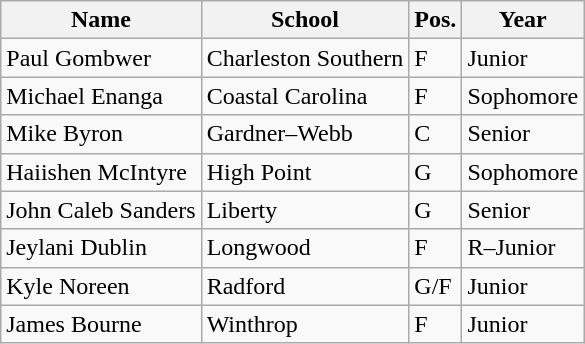<table class="wikitable">
<tr>
<th>Name</th>
<th>School</th>
<th>Pos.</th>
<th>Year</th>
</tr>
<tr>
<td>Paul Gombwer</td>
<td>Charleston Southern</td>
<td>F</td>
<td>Junior</td>
</tr>
<tr>
<td>Michael Enanga</td>
<td>Coastal Carolina</td>
<td>F</td>
<td>Sophomore</td>
</tr>
<tr>
<td>Mike Byron</td>
<td>Gardner–Webb</td>
<td>C</td>
<td>Senior</td>
</tr>
<tr>
<td>Haiishen McIntyre</td>
<td>High Point</td>
<td>G</td>
<td>Sophomore</td>
</tr>
<tr>
<td>John Caleb Sanders</td>
<td>Liberty</td>
<td>G</td>
<td>Senior</td>
</tr>
<tr>
<td>Jeylani Dublin</td>
<td>Longwood</td>
<td>F</td>
<td>R–Junior</td>
</tr>
<tr>
<td>Kyle Noreen</td>
<td>Radford</td>
<td>G/F</td>
<td>Junior</td>
</tr>
<tr>
<td>James Bourne</td>
<td>Winthrop</td>
<td>F</td>
<td>Junior</td>
</tr>
</table>
